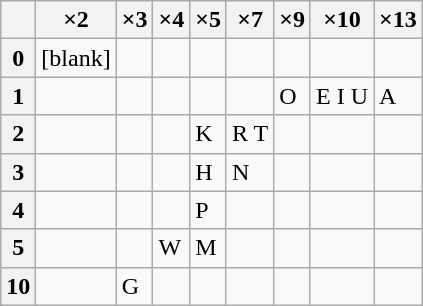<table class="wikitable floatright">
<tr>
<th></th>
<th>×2</th>
<th>×3</th>
<th>×4</th>
<th>×5</th>
<th>×7</th>
<th>×9</th>
<th>×10</th>
<th>×13</th>
</tr>
<tr>
<th>0</th>
<td>[blank]</td>
<td></td>
<td></td>
<td></td>
<td></td>
<td></td>
<td></td>
<td></td>
</tr>
<tr>
<th>1</th>
<td></td>
<td></td>
<td></td>
<td></td>
<td></td>
<td>O</td>
<td>E I U</td>
<td>A</td>
</tr>
<tr>
<th>2</th>
<td></td>
<td></td>
<td></td>
<td>K</td>
<td>R T</td>
<td></td>
<td></td>
<td></td>
</tr>
<tr>
<th>3</th>
<td></td>
<td></td>
<td></td>
<td>H</td>
<td>N</td>
<td></td>
<td></td>
<td></td>
</tr>
<tr>
<th>4</th>
<td></td>
<td></td>
<td></td>
<td>P</td>
<td></td>
<td></td>
<td></td>
<td></td>
</tr>
<tr>
<th>5</th>
<td></td>
<td></td>
<td>W</td>
<td>M</td>
<td></td>
<td></td>
<td></td>
<td></td>
</tr>
<tr>
<th>10</th>
<td></td>
<td>G</td>
<td></td>
<td></td>
<td></td>
<td></td>
<td></td>
<td></td>
</tr>
</table>
